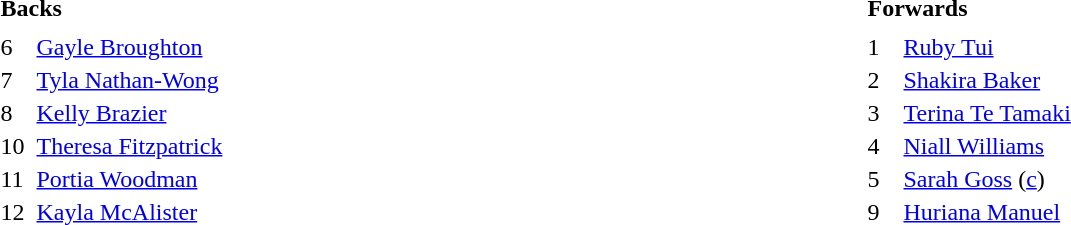<table style="text-align:left">
<tr>
<th colspan=2>Backs</th>
<th colspan=2>Forwards</th>
</tr>
<tr>
<th style="width:20px;"></th>
<th style="width:550px;"></th>
<th style="width:20px;"></th>
<th style="width:250px;"></th>
</tr>
<tr>
<td align=centre>6</td>
<td><a href='#'>Gayle Broughton</a></td>
<td align=centre>1</td>
<td><a href='#'>Ruby Tui</a></td>
</tr>
<tr>
<td align=centre>7</td>
<td><a href='#'>Tyla Nathan-Wong</a></td>
<td align=centre>2</td>
<td><a href='#'>Shakira Baker</a></td>
</tr>
<tr>
<td align=centre>8</td>
<td><a href='#'>Kelly Brazier</a></td>
<td align=centre>3</td>
<td><a href='#'>Terina Te Tamaki</a></td>
</tr>
<tr>
<td align=centre>10</td>
<td><a href='#'>Theresa Fitzpatrick</a></td>
<td align=centre>4</td>
<td><a href='#'>Niall Williams</a></td>
</tr>
<tr>
<td align=centre>11</td>
<td><a href='#'>Portia Woodman</a></td>
<td align=centre>5</td>
<td><a href='#'>Sarah Goss</a> (<a href='#'>c</a>)</td>
</tr>
<tr>
<td align=centre>12</td>
<td><a href='#'>Kayla McAlister</a></td>
<td align=centre>9</td>
<td><a href='#'>Huriana Manuel</a></td>
</tr>
</table>
